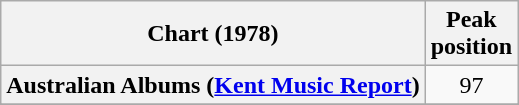<table class="wikitable sortable plainrowheaders" style="text-align:center">
<tr>
<th scope="col">Chart (1978)</th>
<th scope="col">Peak<br>position</th>
</tr>
<tr>
<th scope="row">Australian Albums (<a href='#'>Kent Music Report</a>)</th>
<td>97</td>
</tr>
<tr>
</tr>
<tr>
</tr>
<tr>
</tr>
</table>
